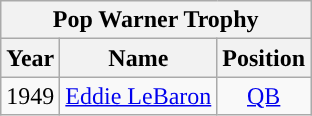<table class="wikitable">
<tr align="center">
<th colspan=5>Pop Warner Trophy</th>
</tr>
<tr>
<th>Year</th>
<th>Name</th>
<th>Position</th>
</tr>
<tr align="center" bgcolor="">
<td>1949</td>
<td><a href='#'>Eddie LeBaron</a></td>
<td><a href='#'>QB</a></td>
</tr>
</table>
